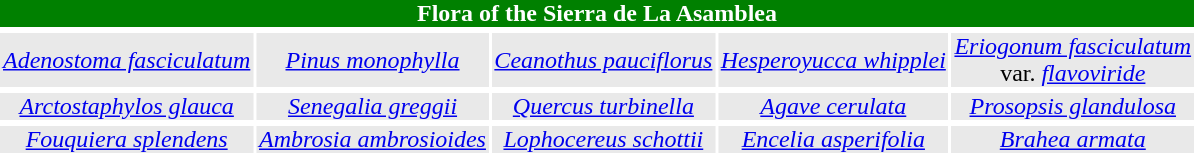<table class="toc" cellpadding="0" cellspacing="2" style="width:800px; float:center;">
<tr>
<td colspan="8" style="text-align:center; background:#green; color:white; font-size:100%; background-color:green;"><strong>Flora of the Sierra de La Asamblea</strong></td>
</tr>
<tr>
<td style="text-align:center; background:white;"></td>
<td style="text-align:center; background:white;"></td>
<td style="text-align:center; background:white;"></td>
<td style="text-align:center; background:white;"></td>
<td style="text-align:center; background:white;"></td>
</tr>
<tr style="text-align:center; background:#e9e9e9;">
<td><em><a href='#'>Adenostoma fasciculatum</a></em></td>
<td><em><a href='#'>Pinus monophylla</a></em></td>
<td><em><a href='#'>Ceanothus pauciflorus</a></em></td>
<td><em><a href='#'>Hesperoyucca whipplei</a></em></td>
<td><em><a href='#'>Eriogonum fasciculatum</a></em><br>var. <em><a href='#'>flavoviride</a></em></td>
</tr>
<tr>
<td style="text-align:center; background:white;"></td>
<td style="text-align:center; background:white;"></td>
<td style="text-align:center; background:white;"></td>
<td style="text-align:center; background:white;"></td>
<td style="text-align:center; background:white;"></td>
</tr>
<tr style="text-align:center; background:#e9e9e9;">
<td><em><a href='#'>Arctostaphylos glauca</a></em></td>
<td><em><a href='#'>Senegalia greggii</a></em></td>
<td><em><a href='#'>Quercus turbinella</a></em></td>
<td><em><a href='#'>Agave cerulata</a></em></td>
<td><em><a href='#'>Prosopsis glandulosa</a></em></td>
</tr>
<tr>
<td style="text-align:center; background:white;"></td>
<td style="text-align:center; background:white;"></td>
<td style="text-align:center; background:white;"></td>
<td style="text-align:center; background:white;"></td>
<td style="text-align:center; background:white;"></td>
</tr>
<tr style="text-align:center; background:#e9e9e9;">
<td><a href='#'><em>Fouquiera splendens</em></a></td>
<td><em><a href='#'>Ambrosia ambrosioides</a></em></td>
<td><em><a href='#'>Lophocereus schottii</a></em></td>
<td><em><a href='#'>Encelia asperifolia</a></em></td>
<td><em><a href='#'>Brahea armata</a></em></td>
</tr>
</table>
